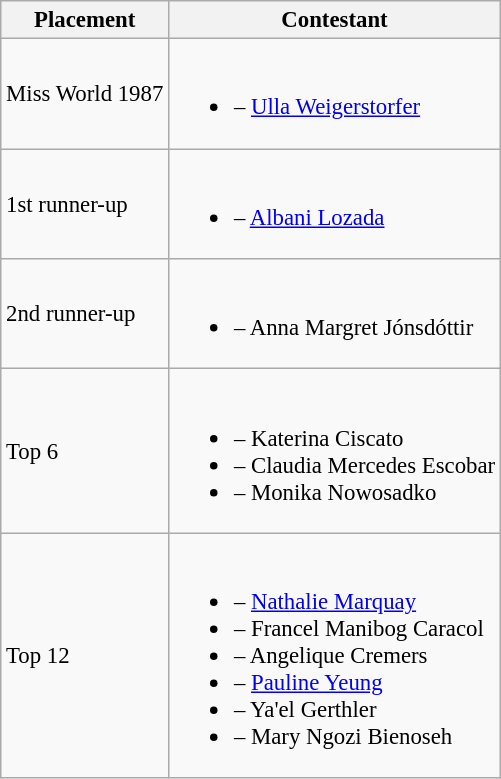<table class="wikitable sortable" style="font-size:95%;">
<tr>
<th>Placement</th>
<th>Contestant</th>
</tr>
<tr>
<td>Miss World 1987</td>
<td><br><ul><li> – <a href='#'>Ulla Weigerstorfer</a></li></ul></td>
</tr>
<tr>
<td>1st runner-up</td>
<td><br><ul><li> – <a href='#'>Albani Lozada</a></li></ul></td>
</tr>
<tr>
<td>2nd runner-up</td>
<td><br><ul><li> – Anna Margret Jónsdóttir</li></ul></td>
</tr>
<tr>
<td>Top 6</td>
<td><br><ul><li> – Katerina Ciscato</li><li> – Claudia Mercedes Escobar</li><li> – Monika Nowosadko</li></ul></td>
</tr>
<tr>
<td>Top 12</td>
<td><br><ul><li> – <a href='#'>Nathalie Marquay</a></li><li> – Francel Manibog Caracol</li><li> – Angelique Cremers</li><li> – <a href='#'>Pauline Yeung</a></li><li> – Ya'el Gerthler</li><li> – Mary Ngozi Bienoseh</li></ul></td>
</tr>
</table>
